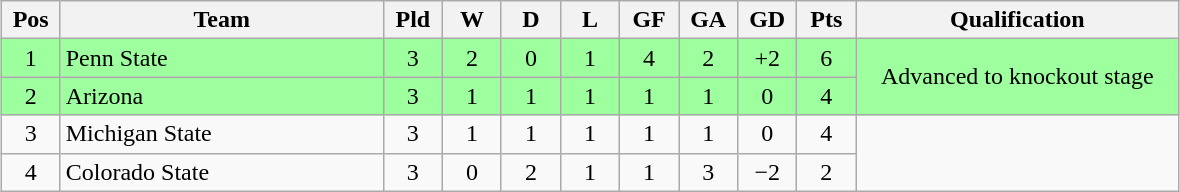<table class="wikitable" style="text-align:center; margin: 1em auto">
<tr>
<th style="width:2em">Pos</th>
<th style="width:13em">Team</th>
<th style="width:2em">Pld</th>
<th style="width:2em">W</th>
<th style="width:2em">D</th>
<th style="width:2em">L</th>
<th style="width:2em">GF</th>
<th style="width:2em">GA</th>
<th style="width:2em">GD</th>
<th style="width:2em">Pts</th>
<th style="width:13em">Qualification</th>
</tr>
<tr bgcolor="#9eff9e">
<td>1</td>
<td style="text-align:left">Penn State</td>
<td>3</td>
<td>2</td>
<td>0</td>
<td>1</td>
<td>4</td>
<td>2</td>
<td>+2</td>
<td>6</td>
<td rowspan="2">Advanced to knockout stage</td>
</tr>
<tr bgcolor="#9eff9e">
<td>2</td>
<td style="text-align:left">Arizona</td>
<td>3</td>
<td>1</td>
<td>1</td>
<td>1</td>
<td>1</td>
<td>1</td>
<td>0</td>
<td>4</td>
</tr>
<tr>
<td>3</td>
<td style="text-align:left">Michigan State</td>
<td>3</td>
<td>1</td>
<td>1</td>
<td>1</td>
<td>1</td>
<td>1</td>
<td>0</td>
<td>4</td>
</tr>
<tr>
<td>4</td>
<td style="text-align:left">Colorado State</td>
<td>3</td>
<td>0</td>
<td>2</td>
<td>1</td>
<td>1</td>
<td>3</td>
<td>−2</td>
<td>2</td>
</tr>
</table>
